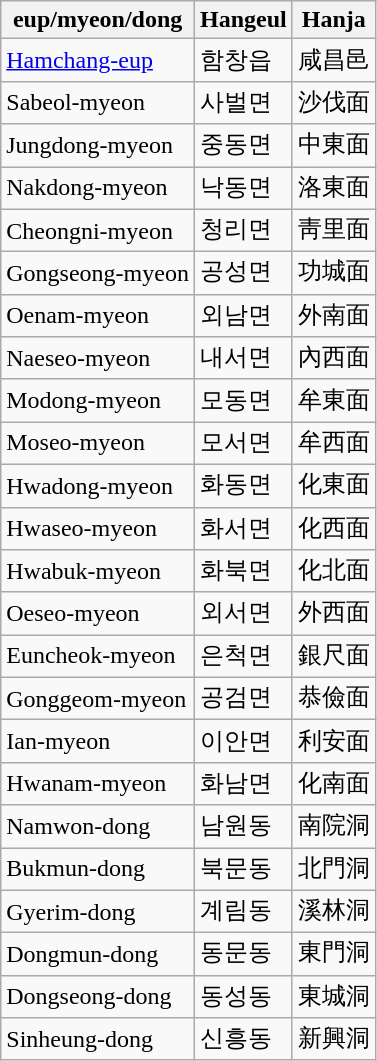<table class="wikitable sortable">
<tr>
<th>eup/myeon/dong</th>
<th>Hangeul</th>
<th>Hanja</th>
</tr>
<tr>
<td><a href='#'>Hamchang-eup</a></td>
<td>함창읍</td>
<td>咸昌邑</td>
</tr>
<tr>
<td>Sabeol-myeon</td>
<td>사벌면</td>
<td>沙伐面</td>
</tr>
<tr>
<td>Jungdong-myeon</td>
<td>중동면</td>
<td>中東面</td>
</tr>
<tr>
<td>Nakdong-myeon</td>
<td>낙동면</td>
<td>洛東面</td>
</tr>
<tr>
<td>Cheongni-myeon</td>
<td>청리면</td>
<td>靑里面</td>
</tr>
<tr>
<td>Gongseong-myeon</td>
<td>공성면</td>
<td>功城面</td>
</tr>
<tr>
<td>Oenam-myeon</td>
<td>외남면</td>
<td>外南面</td>
</tr>
<tr>
<td>Naeseo-myeon</td>
<td>내서면</td>
<td>內西面</td>
</tr>
<tr>
<td>Modong-myeon</td>
<td>모동면</td>
<td>牟東面</td>
</tr>
<tr>
<td>Moseo-myeon</td>
<td>모서면</td>
<td>牟西面</td>
</tr>
<tr>
<td>Hwadong-myeon</td>
<td>화동면</td>
<td>化東面</td>
</tr>
<tr>
<td>Hwaseo-myeon</td>
<td>화서면</td>
<td>化西面</td>
</tr>
<tr>
<td>Hwabuk-myeon</td>
<td>화북면</td>
<td>化北面</td>
</tr>
<tr>
<td>Oeseo-myeon</td>
<td>외서면</td>
<td>外西面</td>
</tr>
<tr>
<td>Euncheok-myeon</td>
<td>은척면</td>
<td>銀尺面</td>
</tr>
<tr>
<td>Gonggeom-myeon</td>
<td>공검면</td>
<td>恭儉面</td>
</tr>
<tr>
<td>Ian-myeon</td>
<td>이안면</td>
<td>利安面</td>
</tr>
<tr>
<td>Hwanam-myeon</td>
<td>화남면</td>
<td>化南面</td>
</tr>
<tr>
<td>Namwon-dong</td>
<td>남원동</td>
<td>南院洞</td>
</tr>
<tr>
<td>Bukmun-dong</td>
<td>북문동</td>
<td>北門洞</td>
</tr>
<tr>
<td>Gyerim-dong</td>
<td>계림동</td>
<td>溪林洞</td>
</tr>
<tr>
<td>Dongmun-dong</td>
<td>동문동</td>
<td>東門洞</td>
</tr>
<tr>
<td>Dongseong-dong</td>
<td>동성동</td>
<td>東城洞</td>
</tr>
<tr>
<td>Sinheung-dong</td>
<td>신흥동</td>
<td>新興洞</td>
</tr>
</table>
